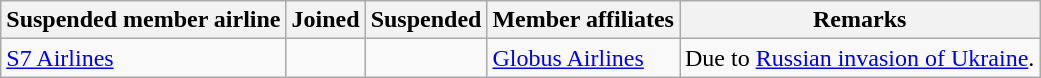<table class="wikitable sortable toccolours">
<tr>
<th>Suspended member airline</th>
<th>Joined</th>
<th>Suspended</th>
<th>Member affiliates</th>
<th>Remarks</th>
</tr>
<tr>
<td> <a href='#'>S7 Airlines</a></td>
<td align=center></td>
<td align=center></td>
<td> <a href='#'>Globus Airlines</a></td>
<td>Due to <a href='#'>Russian invasion of Ukraine</a>.</td>
</tr>
</table>
